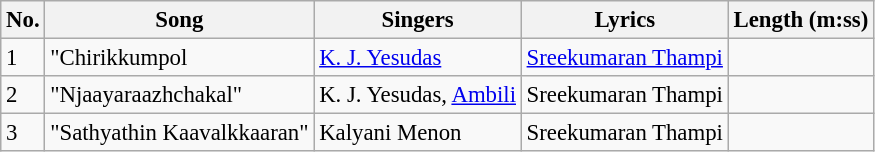<table class="wikitable" style="font-size:95%;">
<tr>
<th>No.</th>
<th>Song</th>
<th>Singers</th>
<th>Lyrics</th>
<th>Length (m:ss)</th>
</tr>
<tr>
<td>1</td>
<td>"Chirikkumpol </td>
<td><a href='#'>K. J. Yesudas</a></td>
<td><a href='#'>Sreekumaran Thampi</a></td>
<td></td>
</tr>
<tr>
<td>2</td>
<td>"Njaayaraazhchakal"</td>
<td>K. J. Yesudas, <a href='#'>Ambili</a></td>
<td>Sreekumaran Thampi</td>
<td></td>
</tr>
<tr>
<td>3</td>
<td>"Sathyathin Kaavalkkaaran"</td>
<td>Kalyani Menon</td>
<td>Sreekumaran Thampi</td>
<td></td>
</tr>
</table>
